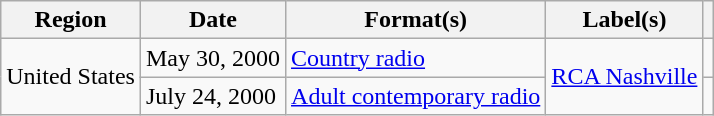<table class="wikitable">
<tr>
<th>Region</th>
<th>Date</th>
<th>Format(s)</th>
<th>Label(s)</th>
<th></th>
</tr>
<tr>
<td rowspan="2">United States</td>
<td>May 30, 2000</td>
<td><a href='#'>Country radio</a></td>
<td rowspan="2"><a href='#'>RCA Nashville</a></td>
<td></td>
</tr>
<tr>
<td>July 24, 2000</td>
<td><a href='#'>Adult contemporary radio</a></td>
<td></td>
</tr>
</table>
